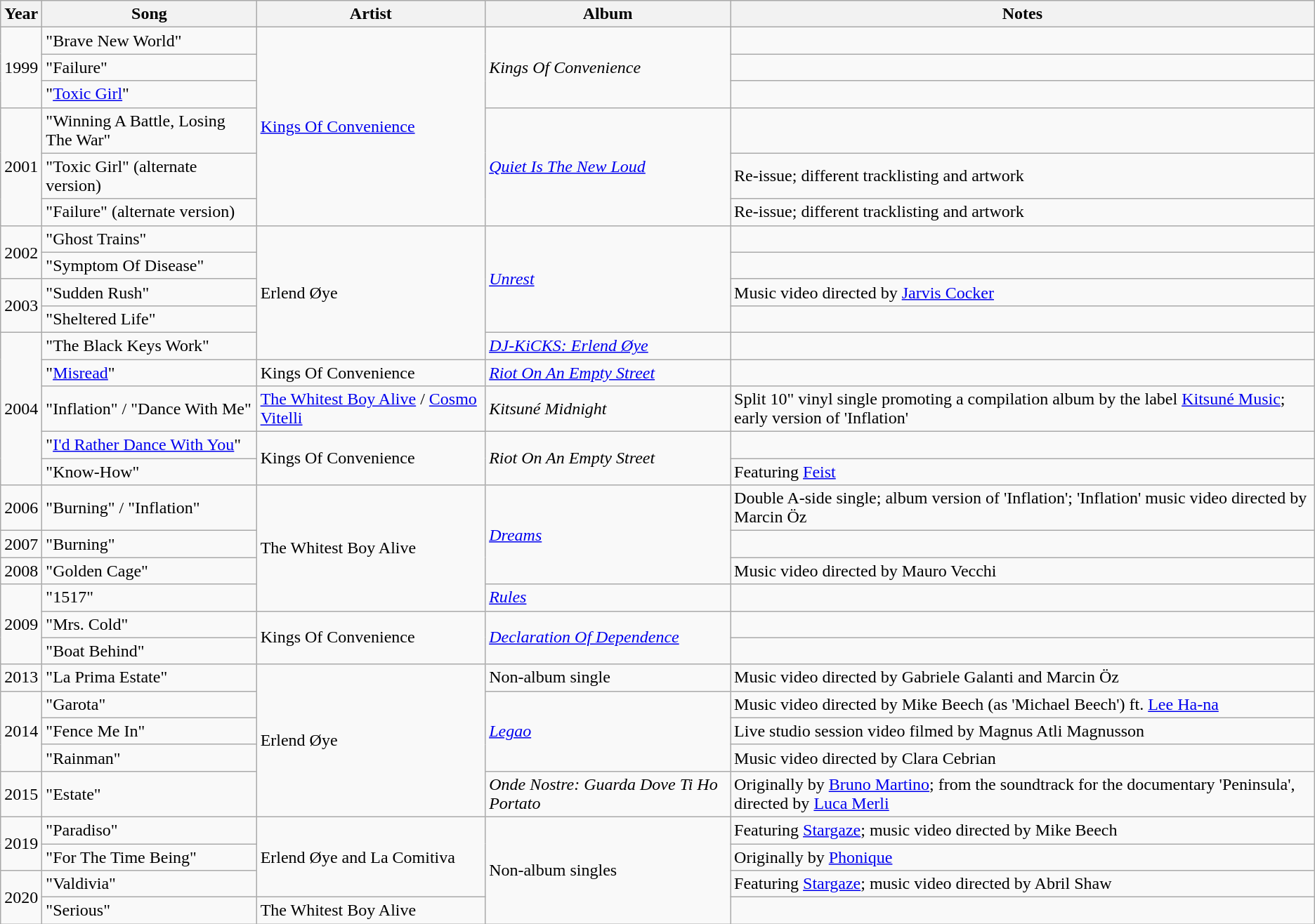<table class="wikitable">
<tr style="font-weight:bold;">
<th>Year</th>
<th>Song</th>
<th>Artist</th>
<th>Album</th>
<th>Notes</th>
</tr>
<tr>
<td rowspan="3">1999</td>
<td>"Brave New World"</td>
<td rowspan="6"><a href='#'>Kings Of Convenience</a></td>
<td rowspan="3"><em>Kings Of Convenience</em></td>
<td></td>
</tr>
<tr>
<td>"Failure"</td>
<td></td>
</tr>
<tr>
<td>"<a href='#'>Toxic Girl</a>"</td>
<td></td>
</tr>
<tr>
<td rowspan="3">2001</td>
<td>"Winning A Battle, Losing The War"</td>
<td rowspan="3"><a href='#'><em>Quiet Is The New Loud</em></a></td>
<td></td>
</tr>
<tr>
<td>"Toxic Girl" (alternate version)</td>
<td>Re-issue; different tracklisting and artwork</td>
</tr>
<tr>
<td>"Failure" (alternate version)</td>
<td>Re-issue; different tracklisting and artwork</td>
</tr>
<tr>
<td rowspan="2">2002</td>
<td>"Ghost Trains"</td>
<td rowspan="5">Erlend Øye</td>
<td rowspan="4"><a href='#'><em>Unrest</em></a></td>
<td></td>
</tr>
<tr>
<td>"Symptom Of Disease"</td>
<td></td>
</tr>
<tr>
<td rowspan="2">2003</td>
<td>"Sudden Rush"</td>
<td>Music video directed by <a href='#'>Jarvis Cocker</a></td>
</tr>
<tr>
<td>"Sheltered Life"</td>
<td></td>
</tr>
<tr>
<td rowspan="5">2004</td>
<td>"The Black Keys Work"</td>
<td><a href='#'><em>DJ-KiCKS: Erlend Øye</em></a></td>
<td></td>
</tr>
<tr>
<td>"<a href='#'>Misread</a>"</td>
<td>Kings Of Convenience</td>
<td><a href='#'><em>Riot On An Empty Street</em></a></td>
<td></td>
</tr>
<tr>
<td>"Inflation" / "Dance With Me"</td>
<td><a href='#'>The Whitest Boy Alive</a> / <a href='#'>Cosmo Vitelli</a></td>
<td><em>Kitsuné Midnight</em></td>
<td>Split 10" vinyl single promoting a compilation album by the label <a href='#'>Kitsuné Music</a>; early version of 'Inflation'</td>
</tr>
<tr>
<td>"<a href='#'>I'd Rather Dance With You</a>"</td>
<td rowspan="2">Kings Of Convenience</td>
<td rowspan="2"><em>Riot On An Empty Street</em></td>
<td></td>
</tr>
<tr>
<td>"Know-How"</td>
<td>Featuring <a href='#'>Feist</a></td>
</tr>
<tr>
<td>2006</td>
<td>"Burning" / "Inflation"</td>
<td rowspan="4">The Whitest Boy Alive</td>
<td rowspan="3"><a href='#'><em>Dreams</em></a></td>
<td>Double A-side single; album version of 'Inflation'; 'Inflation' music video directed by Marcin Öz</td>
</tr>
<tr>
<td>2007</td>
<td>"Burning"</td>
<td></td>
</tr>
<tr>
<td>2008</td>
<td>"Golden Cage"</td>
<td>Music video directed by Mauro Vecchi</td>
</tr>
<tr>
<td rowspan="3">2009</td>
<td>"1517"</td>
<td><a href='#'><em>Rules</em></a></td>
<td></td>
</tr>
<tr>
<td>"Mrs. Cold"</td>
<td rowspan="2">Kings Of Convenience</td>
<td rowspan="2"><a href='#'><em>Declaration Of Dependence</em></a></td>
<td></td>
</tr>
<tr>
<td>"Boat Behind"</td>
<td></td>
</tr>
<tr>
<td>2013</td>
<td>"La Prima Estate"</td>
<td rowspan="5">Erlend Øye</td>
<td>Non-album single</td>
<td>Music video directed by Gabriele Galanti and Marcin Öz</td>
</tr>
<tr>
<td rowspan="3">2014</td>
<td>"Garota"</td>
<td rowspan="3"><em><a href='#'>Legao</a></em></td>
<td>Music video directed by Mike Beech (as 'Michael Beech') ft. <a href='#'>Lee Ha-na</a></td>
</tr>
<tr>
<td>"Fence Me In"</td>
<td>Live studio session video filmed by Magnus Atli Magnusson</td>
</tr>
<tr>
<td>"Rainman"</td>
<td>Music video directed by Clara Cebrian</td>
</tr>
<tr>
<td>2015</td>
<td>"Estate"</td>
<td><em>Onde Nostre: Guarda Dove Ti Ho Portato</em></td>
<td>Originally by <a href='#'>Bruno Martino</a>; from the soundtrack for the documentary 'Peninsula', directed by <a href='#'>Luca Merli</a></td>
</tr>
<tr>
<td rowspan="2">2019</td>
<td>"Paradiso"</td>
<td rowspan="3">Erlend Øye and La Comitiva</td>
<td rowspan="4">Non-album singles</td>
<td>Featuring <a href='#'>Stargaze</a>; music video directed by Mike Beech</td>
</tr>
<tr>
<td>"For The Time Being"</td>
<td>Originally by <a href='#'>Phonique</a></td>
</tr>
<tr>
<td rowspan="2">2020</td>
<td>"Valdivia"</td>
<td>Featuring <a href='#'>Stargaze</a>; music video directed by Abril Shaw</td>
</tr>
<tr>
<td>"Serious"</td>
<td>The Whitest Boy Alive</td>
<td></td>
</tr>
</table>
